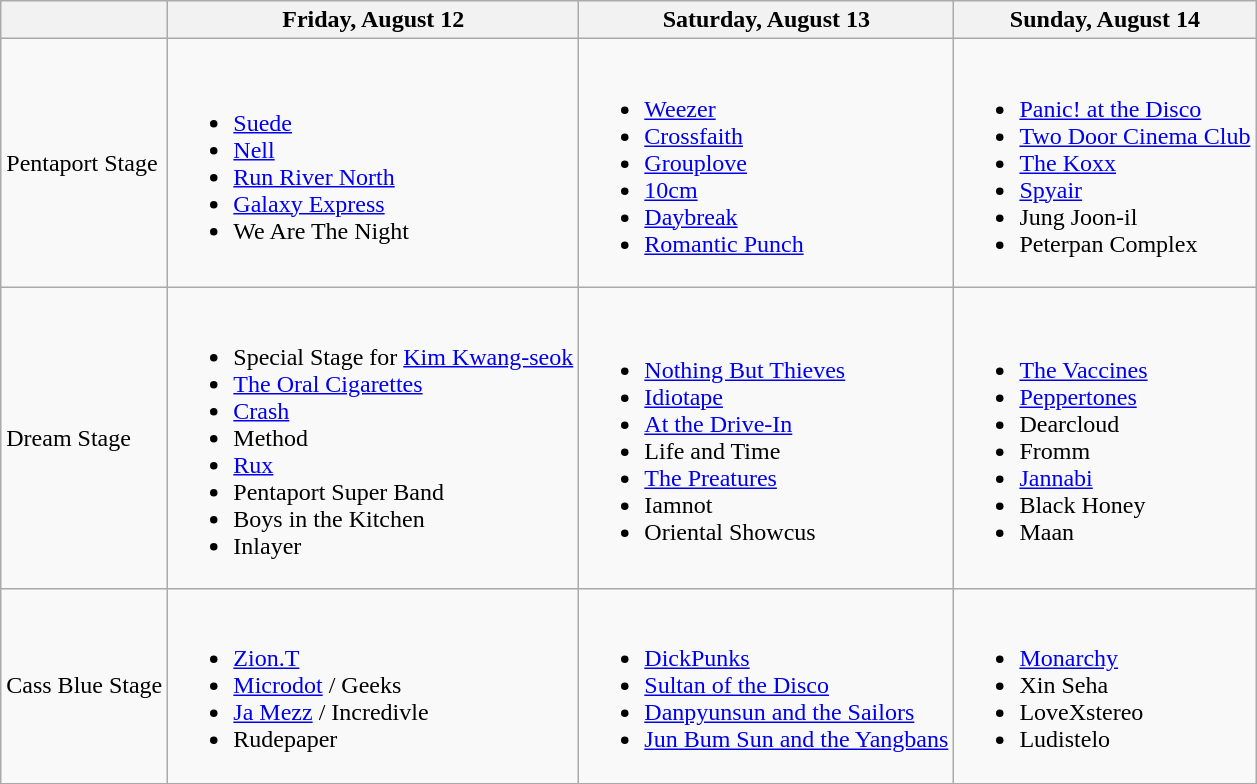<table class="wikitable">
<tr>
<th></th>
<th>Friday, August 12</th>
<th>Saturday, August 13</th>
<th>Sunday, August 14</th>
</tr>
<tr>
<td>Pentaport Stage</td>
<td><br><ul><li><a href='#'>Suede</a></li><li><a href='#'>Nell</a></li><li><a href='#'>Run River North</a></li><li><a href='#'>Galaxy Express</a></li><li>We Are The Night</li></ul></td>
<td><br><ul><li><a href='#'>Weezer</a></li><li><a href='#'>Crossfaith</a></li><li><a href='#'>Grouplove</a></li><li><a href='#'>10cm</a></li><li><a href='#'>Daybreak</a></li><li><a href='#'>Romantic Punch</a></li></ul></td>
<td><br><ul><li><a href='#'>Panic! at the Disco</a></li><li><a href='#'>Two Door Cinema Club</a></li><li><a href='#'>The Koxx</a></li><li><a href='#'>Spyair</a></li><li>Jung Joon-il</li><li>Peterpan Complex</li></ul></td>
</tr>
<tr>
<td>Dream Stage</td>
<td><br><ul><li>Special Stage for <a href='#'>Kim Kwang-seok</a></li><li><a href='#'>The Oral Cigarettes</a></li><li><a href='#'>Crash</a></li><li>Method</li><li><a href='#'>Rux</a></li><li>Pentaport Super Band</li><li>Boys in the Kitchen</li><li>Inlayer</li></ul></td>
<td><br><ul><li><a href='#'>Nothing But Thieves</a></li><li><a href='#'>Idiotape</a></li><li><a href='#'>At the Drive-In</a></li><li>Life and Time</li><li><a href='#'>The Preatures</a></li><li>Iamnot</li><li>Oriental Showcus</li></ul></td>
<td><br><ul><li><a href='#'>The Vaccines</a></li><li><a href='#'>Peppertones</a></li><li>Dearcloud</li><li>Fromm</li><li><a href='#'>Jannabi</a></li><li>Black Honey</li><li>Maan</li></ul></td>
</tr>
<tr>
<td>Cass Blue Stage</td>
<td><br><ul><li><a href='#'>Zion.T</a></li><li><a href='#'>Microdot</a> / Geeks</li><li><a href='#'>Ja Mezz</a> / Incredivle</li><li>Rudepaper</li></ul></td>
<td><br><ul><li><a href='#'>DickPunks</a></li><li><a href='#'>Sultan of the Disco</a></li><li><a href='#'>Danpyunsun and the Sailors</a></li><li><a href='#'>Jun Bum Sun and the Yangbans</a></li></ul></td>
<td><br><ul><li><a href='#'>Monarchy</a></li><li>Xin Seha</li><li>LoveXstereo</li><li>Ludistelo</li></ul></td>
</tr>
</table>
